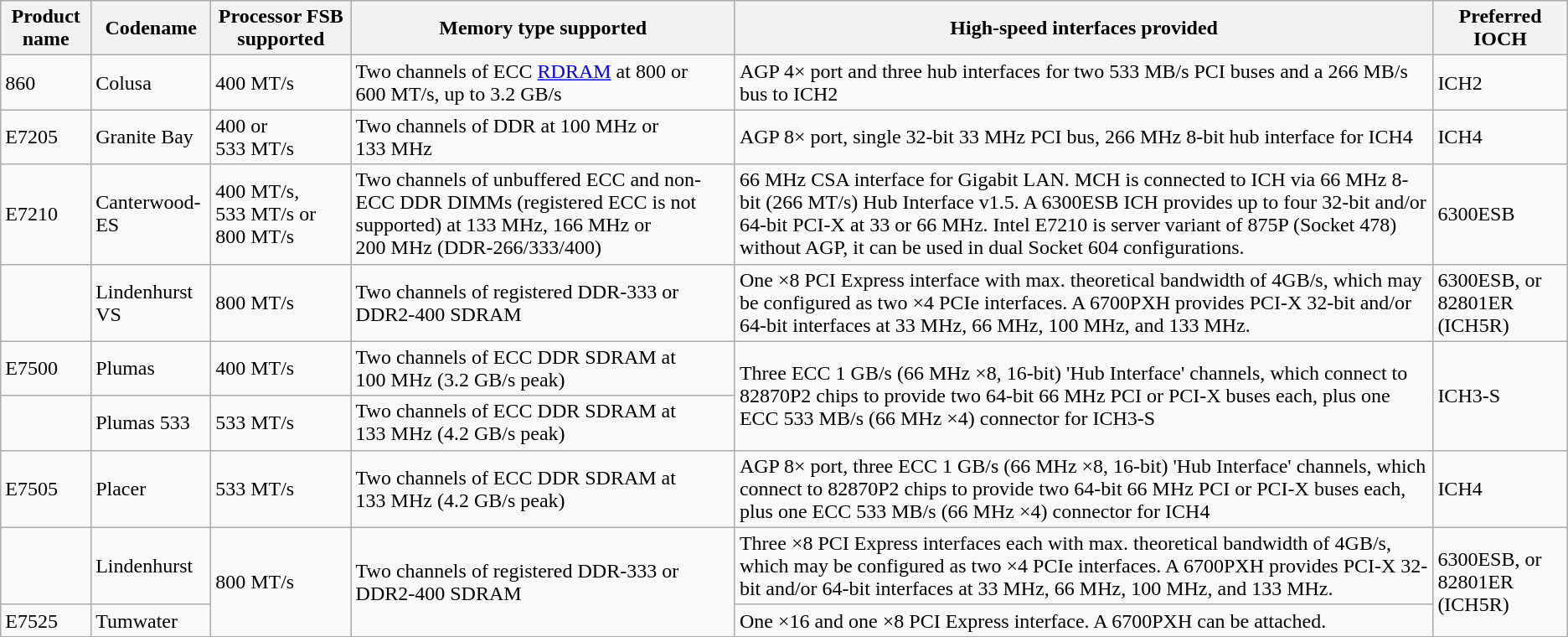<table class="wikitable">
<tr>
<th>Product name</th>
<th>Codename</th>
<th>Processor FSB supported</th>
<th>Memory type supported</th>
<th>High-speed interfaces provided</th>
<th>Preferred IOCH</th>
</tr>
<tr>
<td>860</td>
<td>Colusa</td>
<td>400 MT/s</td>
<td>Two channels of ECC <a href='#'>RDRAM</a> at 800 or 600 MT/s, up to 3.2 GB/s</td>
<td>AGP 4× port and three hub interfaces for two 533 MB/s PCI buses and a 266 MB/s bus to ICH2</td>
<td>ICH2</td>
</tr>
<tr>
<td>E7205</td>
<td>Granite Bay</td>
<td>400 or 533 MT/s</td>
<td>Two channels of DDR at 100 MHz or 133 MHz</td>
<td>AGP 8× port, single 32-bit 33 MHz PCI bus, 266 MHz 8-bit hub interface for ICH4</td>
<td>ICH4</td>
</tr>
<tr>
<td>E7210</td>
<td>Canterwood-ES</td>
<td>400 MT/s, 533 MT/s or 800 MT/s</td>
<td>Two channels of unbuffered ECC and non-ECC DDR DIMMs (registered ECC is not supported) at 133 MHz, 166 MHz or 200 MHz (DDR-266/333/400)</td>
<td>66 MHz CSA interface for Gigabit LAN. MCH is connected to ICH via 66 MHz 8-bit (266 MT/s) Hub Interface v1.5. A 6300ESB ICH provides up to four 32-bit and/or 64-bit PCI-X at 33 or 66 MHz. Intel E7210 is server variant of 875P (Socket 478) without AGP, it can be used in dual Socket 604 configurations.</td>
<td>6300ESB</td>
</tr>
<tr>
<td></td>
<td>Lindenhurst VS</td>
<td>800 MT/s</td>
<td>Two channels of registered DDR-333 or DDR2-400 SDRAM</td>
<td>One ×8 PCI Express interface with max. theoretical bandwidth of 4GB/s, which may be configured as two ×4 PCIe interfaces. A 6700PXH provides PCI-X 32-bit and/or 64-bit interfaces at 33 MHz, 66 MHz, 100 MHz, and 133 MHz.</td>
<td>6300ESB, or 82801ER (ICH5R)</td>
</tr>
<tr>
<td>E7500</td>
<td>Plumas</td>
<td>400 MT/s</td>
<td>Two channels of ECC DDR SDRAM at 100 MHz (3.2 GB/s peak)</td>
<td rowspan=2>Three ECC 1 GB/s (66 MHz ×8, 16-bit) 'Hub Interface' channels, which connect to 82870P2 chips to provide two 64-bit 66 MHz PCI or PCI-X buses each, plus one ECC 533 MB/s (66 MHz ×4) connector for ICH3-S</td>
<td rowspan=2>ICH3-S</td>
</tr>
<tr>
<td></td>
<td>Plumas 533</td>
<td>533 MT/s</td>
<td>Two channels of ECC DDR SDRAM at 133 MHz (4.2 GB/s peak)</td>
</tr>
<tr>
<td>E7505</td>
<td>Placer</td>
<td>533 MT/s</td>
<td>Two channels of ECC DDR SDRAM at 133 MHz (4.2 GB/s peak)</td>
<td>AGP 8× port, three ECC 1 GB/s (66 MHz ×8, 16-bit) 'Hub Interface' channels, which connect to 82870P2 chips to provide two 64-bit 66 MHz PCI or PCI-X buses each, plus one ECC 533 MB/s (66 MHz ×4) connector for ICH4</td>
<td>ICH4</td>
</tr>
<tr>
<td></td>
<td>Lindenhurst</td>
<td rowspan=2>800 MT/s</td>
<td rowspan=2>Two channels of registered DDR-333 or DDR2-400 SDRAM</td>
<td>Three ×8 PCI Express interfaces each with max. theoretical bandwidth of 4GB/s, which may be configured as two ×4 PCIe interfaces. A 6700PXH provides PCI-X 32-bit and/or 64-bit interfaces at 33 MHz, 66 MHz, 100 MHz, and 133 MHz.</td>
<td rowspan=2>6300ESB, or 82801ER (ICH5R)</td>
</tr>
<tr>
<td>E7525</td>
<td>Tumwater</td>
<td>One ×16 and one ×8 PCI Express interface. A 6700PXH can be attached.</td>
</tr>
</table>
